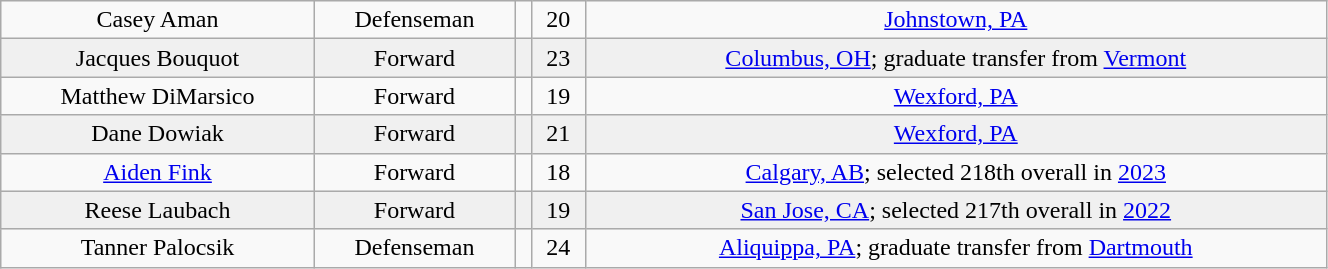<table class="wikitable" width="70%">
<tr align="center" bgcolor="">
<td>Casey Aman</td>
<td>Defenseman</td>
<td></td>
<td>20</td>
<td><a href='#'>Johnstown, PA</a></td>
</tr>
<tr align="center" bgcolor="f0f0f0">
<td>Jacques Bouquot</td>
<td>Forward</td>
<td></td>
<td>23</td>
<td><a href='#'>Columbus, OH</a>; graduate transfer from <a href='#'>Vermont</a></td>
</tr>
<tr align="center" bgcolor="">
<td>Matthew DiMarsico</td>
<td>Forward</td>
<td></td>
<td>19</td>
<td><a href='#'>Wexford, PA</a></td>
</tr>
<tr align="center" bgcolor="f0f0f0">
<td>Dane Dowiak</td>
<td>Forward</td>
<td></td>
<td>21</td>
<td><a href='#'>Wexford, PA</a></td>
</tr>
<tr align="center" bgcolor="">
<td><a href='#'>Aiden Fink</a></td>
<td>Forward</td>
<td></td>
<td>18</td>
<td><a href='#'>Calgary, AB</a>; selected 218th overall in <a href='#'>2023</a></td>
</tr>
<tr align="center" bgcolor="f0f0f0">
<td>Reese Laubach</td>
<td>Forward</td>
<td></td>
<td>19</td>
<td><a href='#'>San Jose, CA</a>; selected 217th overall in <a href='#'>2022</a></td>
</tr>
<tr align="center" bgcolor="">
<td>Tanner Palocsik</td>
<td>Defenseman</td>
<td></td>
<td>24</td>
<td><a href='#'>Aliquippa, PA</a>; graduate transfer from <a href='#'>Dartmouth</a></td>
</tr>
</table>
